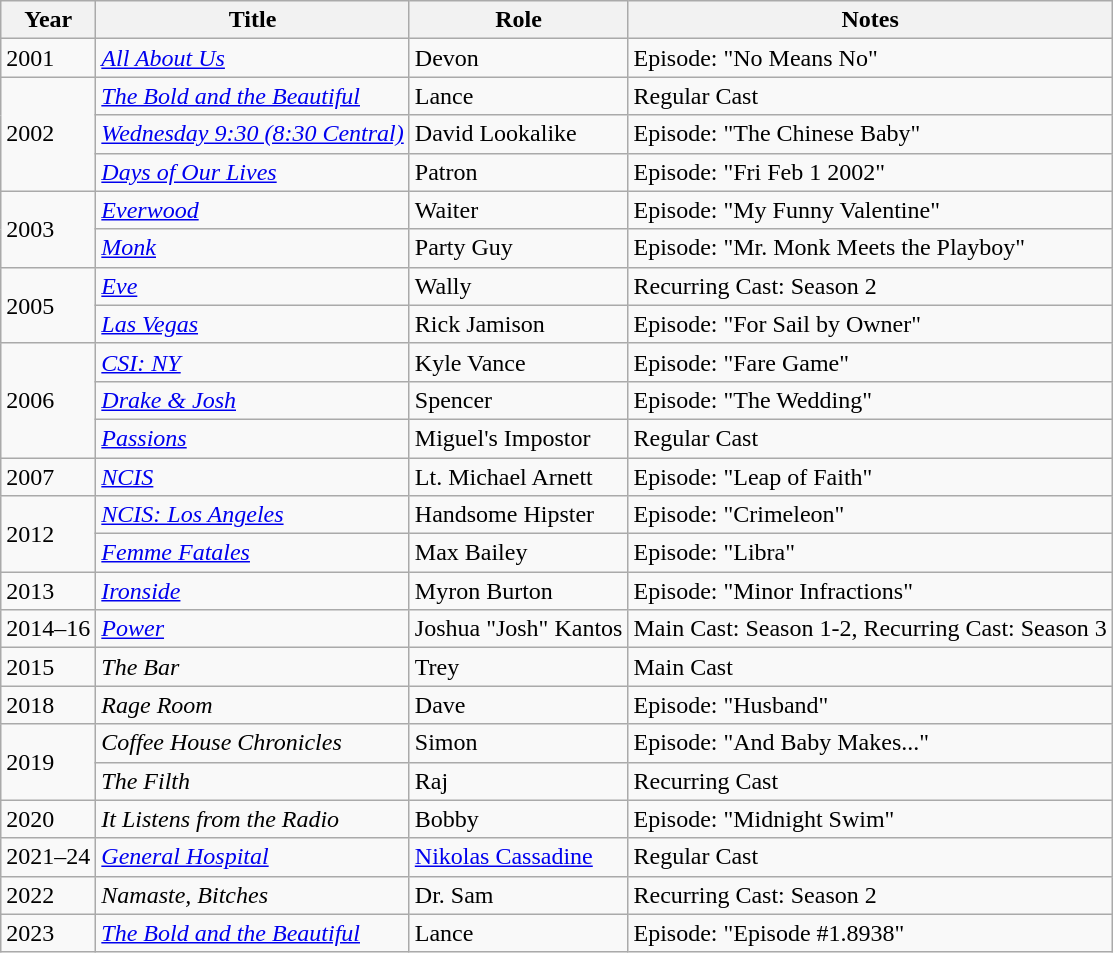<table class="wikitable sortable">
<tr>
<th>Year</th>
<th>Title</th>
<th>Role</th>
<th>Notes</th>
</tr>
<tr>
<td>2001</td>
<td><em><a href='#'>All About Us</a></em></td>
<td>Devon</td>
<td>Episode: "No Means No"</td>
</tr>
<tr>
<td rowspan="3">2002</td>
<td><em><a href='#'>The Bold and the Beautiful</a></em></td>
<td>Lance</td>
<td>Regular Cast</td>
</tr>
<tr>
<td><em><a href='#'>Wednesday 9:30 (8:30 Central)</a></em></td>
<td>David Lookalike</td>
<td>Episode: "The Chinese Baby"</td>
</tr>
<tr>
<td><em><a href='#'>Days of Our Lives</a></em></td>
<td>Patron</td>
<td>Episode: "Fri Feb 1 2002"</td>
</tr>
<tr>
<td rowspan="2">2003</td>
<td><em><a href='#'>Everwood</a></em></td>
<td>Waiter</td>
<td>Episode: "My Funny Valentine"</td>
</tr>
<tr>
<td><em><a href='#'>Monk</a></em></td>
<td>Party Guy</td>
<td>Episode: "Mr. Monk Meets the Playboy"</td>
</tr>
<tr>
<td rowspan="2">2005</td>
<td><em><a href='#'>Eve</a></em></td>
<td>Wally</td>
<td>Recurring Cast: Season 2</td>
</tr>
<tr>
<td><em><a href='#'>Las Vegas</a></em></td>
<td>Rick Jamison</td>
<td>Episode: "For Sail by Owner"</td>
</tr>
<tr>
<td rowspan="3">2006</td>
<td><em><a href='#'>CSI: NY</a></em></td>
<td>Kyle Vance</td>
<td>Episode: "Fare Game"</td>
</tr>
<tr>
<td><em><a href='#'>Drake & Josh</a></em></td>
<td>Spencer</td>
<td>Episode: "The Wedding"</td>
</tr>
<tr>
<td><em><a href='#'>Passions</a></em></td>
<td>Miguel's Impostor</td>
<td>Regular Cast</td>
</tr>
<tr>
<td>2007</td>
<td><em><a href='#'>NCIS</a></em></td>
<td>Lt. Michael Arnett</td>
<td>Episode: "Leap of Faith"</td>
</tr>
<tr>
<td rowspan="2">2012</td>
<td><em><a href='#'>NCIS: Los Angeles</a></em></td>
<td>Handsome Hipster</td>
<td>Episode: "Crimeleon"</td>
</tr>
<tr>
<td><em><a href='#'>Femme Fatales</a></em></td>
<td>Max Bailey</td>
<td>Episode: "Libra"</td>
</tr>
<tr>
<td>2013</td>
<td><em><a href='#'>Ironside</a></em></td>
<td>Myron Burton</td>
<td>Episode: "Minor Infractions"</td>
</tr>
<tr>
<td>2014–16</td>
<td><em><a href='#'>Power</a></em></td>
<td>Joshua "Josh" Kantos</td>
<td>Main Cast: Season 1-2, Recurring Cast: Season 3</td>
</tr>
<tr>
<td>2015</td>
<td><em>The Bar</em></td>
<td>Trey</td>
<td>Main Cast</td>
</tr>
<tr>
<td>2018</td>
<td><em>Rage Room</em></td>
<td>Dave</td>
<td>Episode: "Husband"</td>
</tr>
<tr>
<td rowspan="2">2019</td>
<td><em>Coffee House Chronicles</em></td>
<td>Simon</td>
<td>Episode: "And Baby Makes..."</td>
</tr>
<tr>
<td><em>The Filth</em></td>
<td>Raj</td>
<td>Recurring Cast</td>
</tr>
<tr>
<td>2020</td>
<td><em>It Listens from the Radio</em></td>
<td>Bobby</td>
<td>Episode: "Midnight Swim"</td>
</tr>
<tr>
<td>2021–24</td>
<td><em><a href='#'>General Hospital</a></em></td>
<td><a href='#'>Nikolas Cassadine</a></td>
<td>Regular Cast</td>
</tr>
<tr>
<td>2022</td>
<td><em>Namaste, Bitches</em></td>
<td>Dr. Sam</td>
<td>Recurring Cast: Season 2</td>
</tr>
<tr>
<td>2023</td>
<td><em><a href='#'>The Bold and the Beautiful</a></em></td>
<td>Lance</td>
<td>Episode: "Episode #1.8938"</td>
</tr>
</table>
